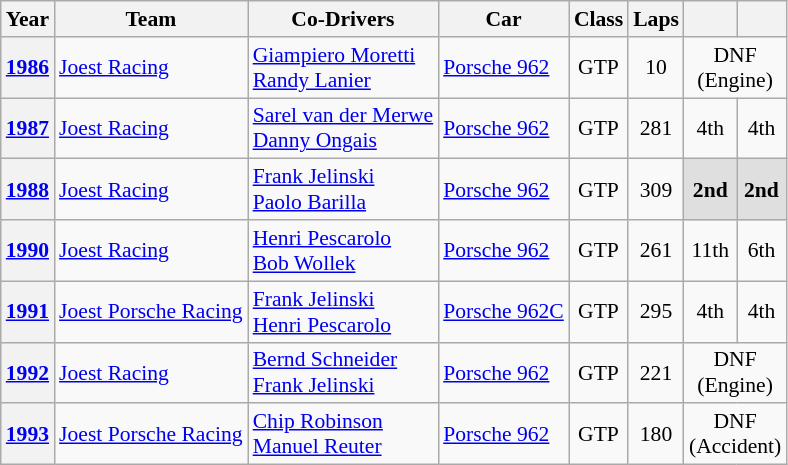<table class="wikitable" style="text-align:center; font-size:90%">
<tr>
<th>Year</th>
<th>Team</th>
<th>Co-Drivers</th>
<th>Car</th>
<th>Class</th>
<th>Laps</th>
<th></th>
<th></th>
</tr>
<tr>
<th><a href='#'>1986</a></th>
<td align=left> <a href='#'>Joest Racing</a></td>
<td align=left> <a href='#'>Giampiero Moretti</a><br> <a href='#'>Randy Lanier</a></td>
<td align=left><a href='#'>Porsche 962</a></td>
<td>GTP</td>
<td>10</td>
<td colspan=2>DNF<br>(Engine)</td>
</tr>
<tr>
<th><a href='#'>1987</a></th>
<td align=left> <a href='#'>Joest Racing</a></td>
<td align=left> <a href='#'>Sarel van der Merwe</a><br> <a href='#'>Danny Ongais</a></td>
<td align=left><a href='#'>Porsche 962</a></td>
<td>GTP</td>
<td>281</td>
<td>4th</td>
<td>4th</td>
</tr>
<tr>
<th><a href='#'>1988</a></th>
<td align=left> <a href='#'>Joest Racing</a></td>
<td align=left> <a href='#'>Frank Jelinski</a><br> <a href='#'>Paolo Barilla</a></td>
<td align=left><a href='#'>Porsche 962</a></td>
<td>GTP</td>
<td>309</td>
<td style="background:#dfdfdf;"><strong>2nd</strong></td>
<td style="background:#dfdfdf;"><strong>2nd</strong></td>
</tr>
<tr>
<th><a href='#'>1990</a></th>
<td align=left> <a href='#'>Joest Racing</a></td>
<td align=left> <a href='#'>Henri Pescarolo</a><br> <a href='#'>Bob Wollek</a></td>
<td align=left><a href='#'>Porsche 962</a></td>
<td>GTP</td>
<td>261</td>
<td>11th</td>
<td>6th</td>
</tr>
<tr>
<th><a href='#'>1991</a></th>
<td align=left> <a href='#'>Joest Porsche Racing</a></td>
<td align=left> <a href='#'>Frank Jelinski</a><br> <a href='#'>Henri Pescarolo</a></td>
<td align=left><a href='#'>Porsche 962C</a></td>
<td>GTP</td>
<td>295</td>
<td>4th</td>
<td>4th</td>
</tr>
<tr>
<th><a href='#'>1992</a></th>
<td align=left> <a href='#'>Joest Racing</a></td>
<td align=left> <a href='#'>Bernd Schneider</a><br> <a href='#'>Frank Jelinski</a></td>
<td align=left><a href='#'>Porsche 962</a></td>
<td>GTP</td>
<td>221</td>
<td colspan=2>DNF<br>(Engine)</td>
</tr>
<tr>
<th><a href='#'>1993</a></th>
<td align=left> <a href='#'>Joest Porsche Racing</a></td>
<td align=left> <a href='#'>Chip Robinson</a><br> <a href='#'>Manuel Reuter</a></td>
<td align=left><a href='#'>Porsche 962</a></td>
<td>GTP</td>
<td>180</td>
<td colspan=2>DNF<br>(Accident)</td>
</tr>
</table>
